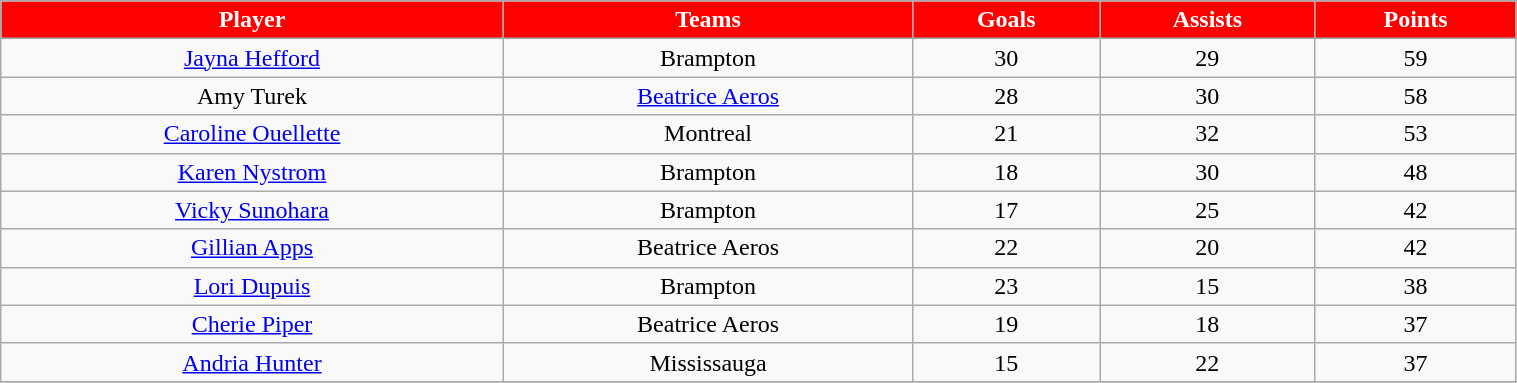<table class="wikitable" width="80%">
<tr align="center"  style=" background:red; color:#FFFFFF; ">
<td><strong>Player</strong></td>
<td><strong>Teams</strong></td>
<td><strong>Goals</strong></td>
<td><strong>Assists</strong></td>
<td><strong>Points</strong></td>
</tr>
<tr align="center" bgcolor="">
<td><a href='#'>Jayna Hefford</a></td>
<td>Brampton</td>
<td>30</td>
<td>29</td>
<td>59</td>
</tr>
<tr align="center" bgcolor="">
<td>Amy Turek</td>
<td><a href='#'>Beatrice Aeros</a></td>
<td>28</td>
<td>30</td>
<td>58</td>
</tr>
<tr align="center" bgcolor="">
<td><a href='#'>Caroline Ouellette</a></td>
<td>Montreal</td>
<td>21</td>
<td>32</td>
<td>53</td>
</tr>
<tr align="center" bgcolor="">
<td><a href='#'>Karen Nystrom</a></td>
<td>Brampton</td>
<td>18</td>
<td>30</td>
<td>48</td>
</tr>
<tr align="center" bgcolor="">
<td><a href='#'>Vicky Sunohara</a></td>
<td>Brampton</td>
<td>17</td>
<td>25</td>
<td>42</td>
</tr>
<tr align="center" bgcolor="">
<td><a href='#'>Gillian Apps</a></td>
<td>Beatrice Aeros</td>
<td>22</td>
<td>20</td>
<td>42</td>
</tr>
<tr align="center" bgcolor="">
<td><a href='#'>Lori Dupuis</a></td>
<td>Brampton</td>
<td>23</td>
<td>15</td>
<td>38</td>
</tr>
<tr align="center" bgcolor="">
<td><a href='#'>Cherie Piper</a></td>
<td>Beatrice Aeros</td>
<td>19</td>
<td>18</td>
<td>37</td>
</tr>
<tr align="center" bgcolor="">
<td><a href='#'>Andria Hunter</a></td>
<td>Mississauga</td>
<td>15</td>
<td>22</td>
<td>37</td>
</tr>
<tr align="center" bgcolor="">
</tr>
</table>
